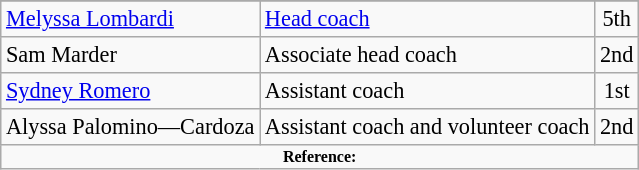<table class="wikitable" style="font-size:93%;">
<tr>
</tr>
<tr>
<td><a href='#'>Melyssa Lombardi</a></td>
<td><a href='#'>Head coach</a></td>
<td align=center>5th</td>
</tr>
<tr>
<td>Sam Marder</td>
<td>Associate head coach</td>
<td align=center>2nd</td>
</tr>
<tr>
<td><a href='#'>Sydney Romero</a></td>
<td>Assistant coach</td>
<td align=center>1st</td>
</tr>
<tr>
<td>Alyssa Palomino—Cardoza</td>
<td>Assistant coach and volunteer coach</td>
<td align=center>2nd</td>
</tr>
<tr>
<td colspan="4"  style="font-size:8pt; text-align:center;"><strong>Reference:</strong></td>
</tr>
</table>
